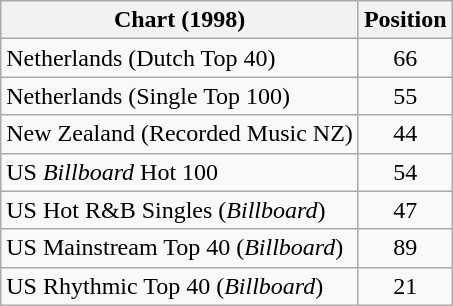<table class="wikitable sortable">
<tr>
<th>Chart (1998)</th>
<th>Position</th>
</tr>
<tr>
<td>Netherlands (Dutch Top 40)</td>
<td align="center">66</td>
</tr>
<tr>
<td>Netherlands (Single Top 100)</td>
<td align="center">55</td>
</tr>
<tr>
<td>New Zealand (Recorded Music NZ)</td>
<td align="center">44</td>
</tr>
<tr>
<td>US <em>Billboard</em> Hot 100</td>
<td align="center">54</td>
</tr>
<tr>
<td>US Hot R&B Singles (<em>Billboard</em>)</td>
<td align="center">47</td>
</tr>
<tr>
<td>US Mainstream Top 40 (<em>Billboard</em>)</td>
<td align="center">89</td>
</tr>
<tr>
<td>US Rhythmic Top 40 (<em>Billboard</em>)</td>
<td align="center">21</td>
</tr>
</table>
